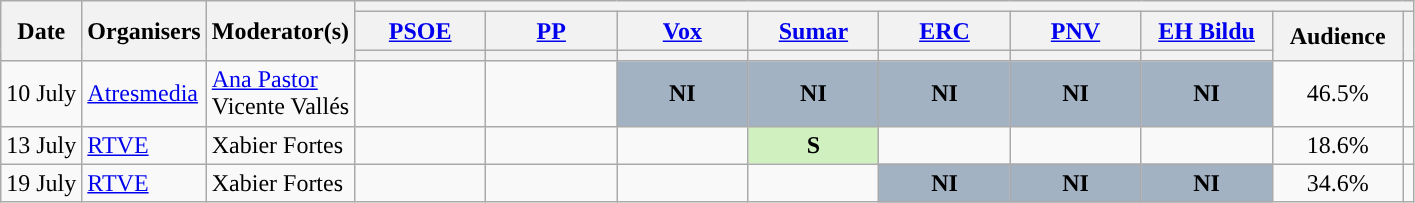<table class="wikitable" style="text-align:center;">
<tr>
<th rowspan="3">Date</th>
<th rowspan="3">Organisers</th>
<th rowspan="3">Moderator(s)</th>
<th colspan="9">          </th>
</tr>
<tr>
<th scope="col" style="width:5em;"><a href='#'>PSOE</a></th>
<th scope="col" style="width:5em;"><a href='#'>PP</a></th>
<th scope="col" style="width:5em;"><a href='#'>Vox</a></th>
<th scope="col" style="width:5em;"><a href='#'>Sumar</a></th>
<th scope="col" style="width:5em;"><a href='#'>ERC</a></th>
<th scope="col" style="width:5em;"><a href='#'>PNV</a></th>
<th scope="col" style="width:5em;"><a href='#'>EH Bildu</a></th>
<th rowspan="2" scope="col" style="width:5em;">Audience</th>
<th rowspan="2"></th>
</tr>
<tr>
<th style="color:inherit;background:"></th>
<th style="color:inherit;background:"></th>
<th style="color:inherit;background:"></th>
<th style="color:inherit;background:"></th>
<th style="color:inherit;background:"></th>
<th style="color:inherit;background:"></th>
<th style="color:inherit;background:"></th>
</tr>
<tr>
<td style="white-space:nowrap; text-align:left;">10 July</td>
<td style="white-space:nowrap; text-align:left;"><a href='#'>Atresmedia</a></td>
<td style="white-space:nowrap; text-align:left;"><a href='#'>Ana Pastor</a><br>Vicente Vallés</td>
<td></td>
<td></td>
<td style="background:#A2B2C2;"><strong>NI</strong></td>
<td style="background:#A2B2C2;"><strong>NI</strong></td>
<td style="background:#A2B2C2;"><strong>NI</strong></td>
<td style="background:#A2B2C2;"><strong>NI</strong></td>
<td style="background:#A2B2C2;"><strong>NI</strong></td>
<td>46.5%<br></td>
<td><br></td>
</tr>
<tr>
<td style="white-space:nowrap; text-align:left;">13 July</td>
<td style="white-space:nowrap; text-align:left;"><a href='#'>RTVE</a></td>
<td style="white-space:nowrap; text-align:left;">Xabier Fortes</td>
<td></td>
<td></td>
<td></td>
<td style="background:#D0F0C0;"><strong>S</strong><br></td>
<td></td>
<td></td>
<td></td>
<td>18.6%<br></td>
<td><br></td>
</tr>
<tr>
<td style="white-space:nowrap; text-align:left;">19 July</td>
<td style="white-space:nowrap; text-align:left;"><a href='#'>RTVE</a></td>
<td style="white-space:nowrap; text-align:left;">Xabier Fortes</td>
<td></td>
<td></td>
<td></td>
<td></td>
<td style="background:#A2B2C2;"><strong>NI</strong></td>
<td style="background:#A2B2C2;"><strong>NI</strong></td>
<td style="background:#A2B2C2;"><strong>NI</strong></td>
<td>34.6%<br></td>
<td></td>
</tr>
</table>
